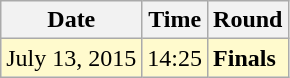<table class="wikitable">
<tr>
<th>Date</th>
<th>Time</th>
<th>Round</th>
</tr>
<tr style=background:lemonchiffon>
<td>July 13, 2015</td>
<td>14:25</td>
<td><strong>Finals</strong></td>
</tr>
</table>
